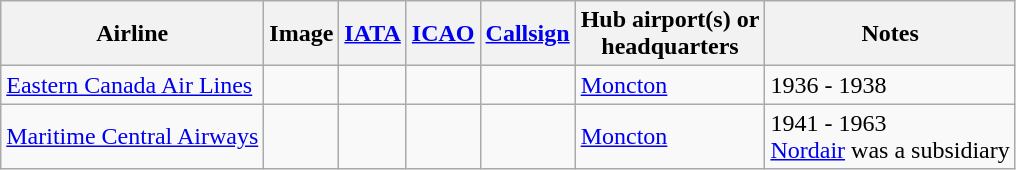<table class="wikitable sortable" style="border: 0; cellpadding: 2; cellspacing: 3;">
<tr style="vertical-align:middle;">
<th>Airline</th>
<th>Image</th>
<th><a href='#'>IATA</a></th>
<th><a href='#'>ICAO</a></th>
<th><a href='#'>Callsign</a></th>
<th>Hub airport(s) or<br>headquarters</th>
<th class="unsortable">Notes</th>
</tr>
<tr>
<td><a href='#'>Eastern Canada Air Lines</a></td>
<td></td>
<td></td>
<td></td>
<td></td>
<td><a href='#'>Moncton</a></td>
<td>1936 - 1938</td>
</tr>
<tr>
<td><a href='#'>Maritime Central Airways</a></td>
<td></td>
<td></td>
<td></td>
<td></td>
<td><a href='#'>Moncton</a></td>
<td>1941 - 1963<br><a href='#'>Nordair</a> was a subsidiary</td>
</tr>
</table>
